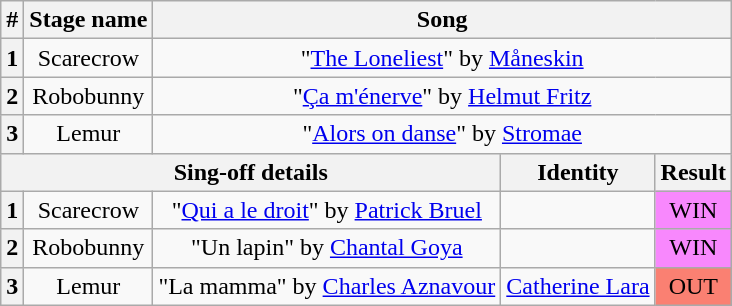<table class="wikitable plainrowheaders" style="text-align: center;">
<tr>
<th>#</th>
<th>Stage name</th>
<th colspan="3">Song</th>
</tr>
<tr>
<th>1</th>
<td>Scarecrow</td>
<td colspan="3">"<a href='#'>The Loneliest</a>" by <a href='#'>Måneskin</a></td>
</tr>
<tr>
<th>2</th>
<td>Robobunny</td>
<td colspan="3">"<a href='#'>Ça m'énerve</a>" by <a href='#'>Helmut Fritz</a></td>
</tr>
<tr>
<th>3</th>
<td>Lemur</td>
<td colspan="3">"<a href='#'>Alors on danse</a>" by <a href='#'>Stromae</a></td>
</tr>
<tr>
<th colspan="3">Sing-off details</th>
<th>Identity</th>
<th>Result</th>
</tr>
<tr>
<th>1</th>
<td>Scarecrow</td>
<td>"<a href='#'>Qui a le droit</a>" by <a href='#'>Patrick Bruel</a></td>
<td></td>
<td bgcolor="#F888FD">WIN</td>
</tr>
<tr>
<th>2</th>
<td>Robobunny</td>
<td>"Un lapin" by <a href='#'>Chantal Goya</a></td>
<td></td>
<td bgcolor="#F888FD">WIN</td>
</tr>
<tr>
<th>3</th>
<td>Lemur</td>
<td>"La mamma" by <a href='#'>Charles Aznavour</a></td>
<td><a href='#'>Catherine Lara</a></td>
<td bgcolor=salmon>OUT</td>
</tr>
</table>
